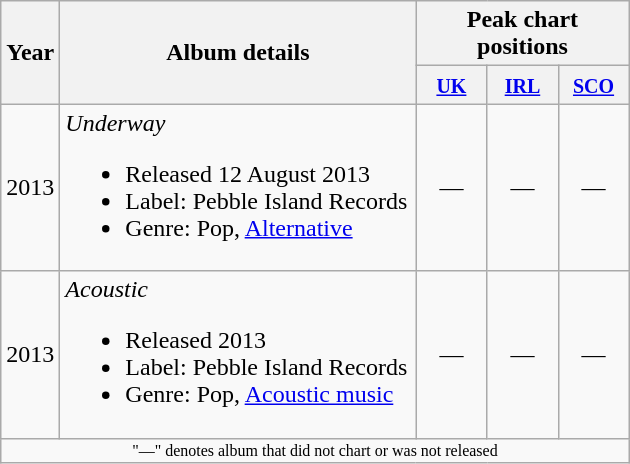<table class="wikitable" style="text-align:center;">
<tr>
<th rowspan="2">Year</th>
<th rowspan="2" width="230">Album details</th>
<th colspan="10">Peak chart positions</th>
</tr>
<tr>
<th width=40><small><a href='#'>UK</a></small></th>
<th width=40><small><a href='#'>IRL</a></small></th>
<th width=40><small><a href='#'>SCO</a></small></th>
</tr>
<tr>
<td>2013</td>
<td align=left><em>Underway</em><br><ul><li>Released 12 August 2013</li><li>Label: Pebble Island Records</li><li>Genre: Pop, <a href='#'>Alternative</a></li></ul></td>
<td align="center">—</td>
<td align="center">—</td>
<td align="center">—</td>
</tr>
<tr>
<td>2013</td>
<td align=left><em>Acoustic</em><br><ul><li>Released 2013</li><li>Label: Pebble Island Records</li><li>Genre: Pop, <a href='#'>Acoustic music</a></li></ul></td>
<td align="center">—</td>
<td align="center">—</td>
<td align="center">—</td>
</tr>
<tr>
<td colspan="15" style="font-size: 8pt">"—" denotes album that did not chart or was not released</td>
</tr>
</table>
